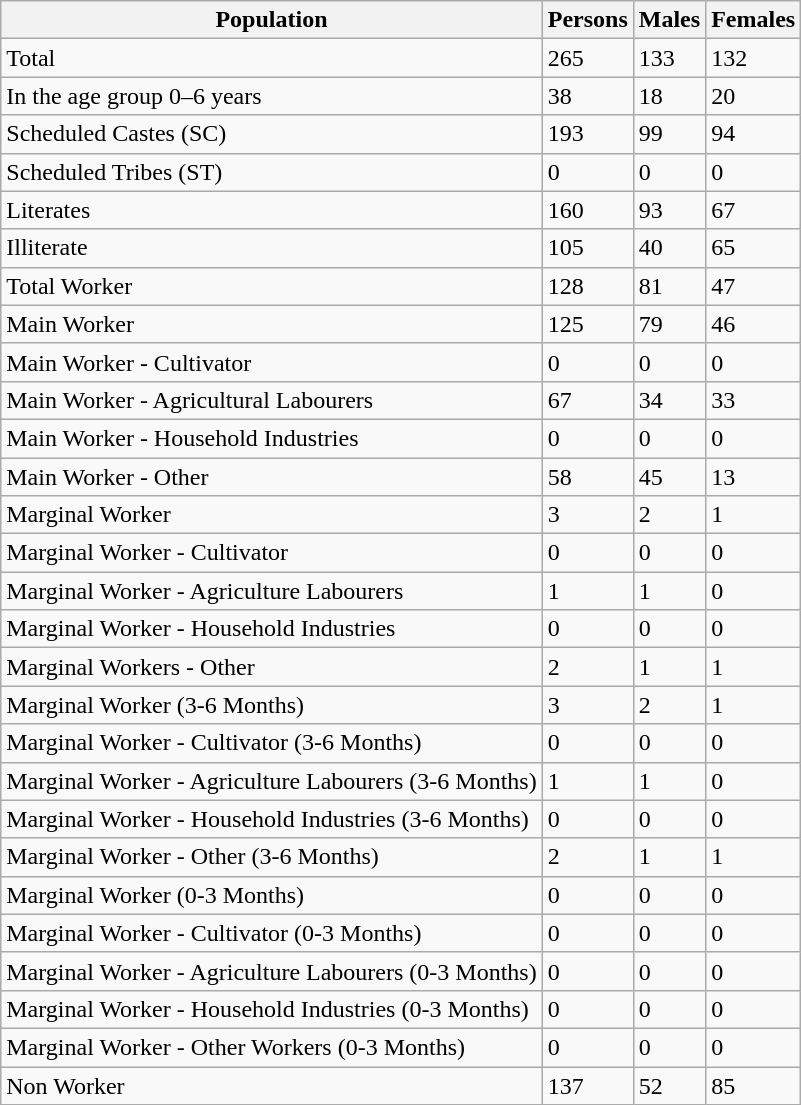<table class="wikitable">
<tr>
<th>Population</th>
<th>Persons</th>
<th>Males</th>
<th>Females</th>
</tr>
<tr>
<td>Total</td>
<td>265</td>
<td>133</td>
<td>132</td>
</tr>
<tr>
<td>In the age group 0–6 years</td>
<td>38</td>
<td>18</td>
<td>20</td>
</tr>
<tr>
<td>Scheduled Castes (SC)</td>
<td>193</td>
<td>99</td>
<td>94</td>
</tr>
<tr>
<td>Scheduled Tribes (ST)</td>
<td>0</td>
<td>0</td>
<td>0</td>
</tr>
<tr>
<td>Literates</td>
<td>160</td>
<td>93</td>
<td>67</td>
</tr>
<tr>
<td>Illiterate</td>
<td>105</td>
<td>40</td>
<td>65</td>
</tr>
<tr>
<td>Total Worker</td>
<td>128</td>
<td>81</td>
<td>47</td>
</tr>
<tr>
<td>Main Worker</td>
<td>125</td>
<td>79</td>
<td>46</td>
</tr>
<tr>
<td>Main Worker - Cultivator</td>
<td>0</td>
<td>0</td>
<td>0</td>
</tr>
<tr>
<td>Main Worker - Agricultural Labourers</td>
<td>67</td>
<td>34</td>
<td>33</td>
</tr>
<tr>
<td>Main Worker - Household Industries</td>
<td>0</td>
<td>0</td>
<td>0</td>
</tr>
<tr>
<td>Main Worker - Other</td>
<td>58</td>
<td>45</td>
<td>13</td>
</tr>
<tr>
<td>Marginal Worker</td>
<td>3</td>
<td>2</td>
<td>1</td>
</tr>
<tr>
<td>Marginal Worker - Cultivator</td>
<td>0</td>
<td>0</td>
<td>0</td>
</tr>
<tr>
<td>Marginal Worker - Agriculture Labourers</td>
<td>1</td>
<td>1</td>
<td>0</td>
</tr>
<tr>
<td>Marginal Worker - Household Industries</td>
<td>0</td>
<td>0</td>
<td>0</td>
</tr>
<tr>
<td>Marginal Workers - Other</td>
<td>2</td>
<td>1</td>
<td>1</td>
</tr>
<tr>
<td>Marginal Worker (3-6 Months)</td>
<td>3</td>
<td>2</td>
<td>1</td>
</tr>
<tr>
<td>Marginal Worker - Cultivator (3-6 Months)</td>
<td>0</td>
<td>0</td>
<td>0</td>
</tr>
<tr>
<td>Marginal Worker - Agriculture Labourers (3-6 Months)</td>
<td>1</td>
<td>1</td>
<td>0</td>
</tr>
<tr>
<td>Marginal Worker - Household Industries (3-6 Months)</td>
<td>0</td>
<td>0</td>
<td>0</td>
</tr>
<tr>
<td>Marginal Worker - Other (3-6 Months)</td>
<td>2</td>
<td>1</td>
<td>1</td>
</tr>
<tr>
<td>Marginal Worker (0-3 Months)</td>
<td>0</td>
<td>0</td>
<td>0</td>
</tr>
<tr>
<td>Marginal Worker - Cultivator (0-3 Months)</td>
<td>0</td>
<td>0</td>
<td>0</td>
</tr>
<tr>
<td>Marginal Worker - Agriculture Labourers (0-3 Months)</td>
<td>0</td>
<td>0</td>
<td>0</td>
</tr>
<tr>
<td>Marginal Worker - Household Industries (0-3 Months)</td>
<td>0</td>
<td>0</td>
<td>0</td>
</tr>
<tr>
<td>Marginal Worker - Other Workers (0-3 Months)</td>
<td>0</td>
<td>0</td>
<td>0</td>
</tr>
<tr>
<td>Non Worker</td>
<td>137</td>
<td>52</td>
<td>85</td>
</tr>
</table>
